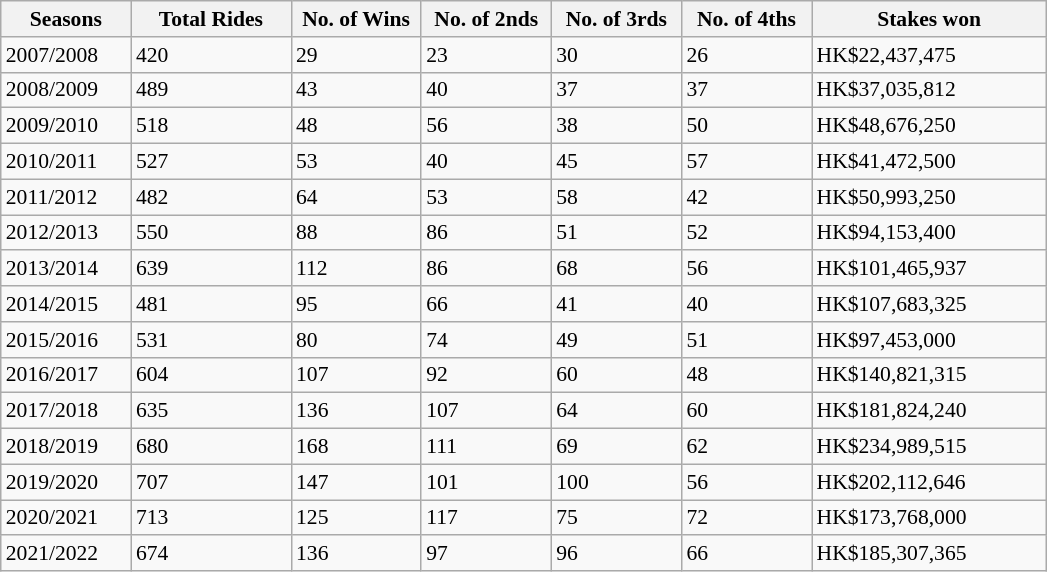<table class="wikitable sortable" style="font-size:90%;">
<tr>
<th width="80px">Seasons</th>
<th width="100px">Total Rides</th>
<th width="80px">No. of Wins</th>
<th width="80px">No. of 2nds</th>
<th width="80px">No. of 3rds</th>
<th width="80px">No. of 4ths</th>
<th width="150px">Stakes won</th>
</tr>
<tr>
<td>2007/2008</td>
<td>420</td>
<td>29</td>
<td>23</td>
<td>30</td>
<td>26</td>
<td>HK$22,437,475</td>
</tr>
<tr>
<td>2008/2009</td>
<td>489</td>
<td>43</td>
<td>40</td>
<td>37</td>
<td>37</td>
<td>HK$37,035,812</td>
</tr>
<tr>
<td>2009/2010</td>
<td>518</td>
<td>48</td>
<td>56</td>
<td>38</td>
<td>50</td>
<td>HK$48,676,250</td>
</tr>
<tr>
<td>2010/2011</td>
<td>527</td>
<td>53</td>
<td>40</td>
<td>45</td>
<td>57</td>
<td>HK$41,472,500</td>
</tr>
<tr>
<td>2011/2012</td>
<td>482</td>
<td>64</td>
<td>53</td>
<td>58</td>
<td>42</td>
<td>HK$50,993,250</td>
</tr>
<tr>
<td>2012/2013</td>
<td>550</td>
<td>88</td>
<td>86</td>
<td>51</td>
<td>52</td>
<td>HK$94,153,400</td>
</tr>
<tr>
<td>2013/2014</td>
<td>639</td>
<td>112</td>
<td>86</td>
<td>68</td>
<td>56</td>
<td>HK$101,465,937</td>
</tr>
<tr>
<td>2014/2015</td>
<td>481</td>
<td>95</td>
<td>66</td>
<td>41</td>
<td>40</td>
<td>HK$107,683,325</td>
</tr>
<tr>
<td>2015/2016</td>
<td>531</td>
<td>80</td>
<td>74</td>
<td>49</td>
<td>51</td>
<td>HK$97,453,000</td>
</tr>
<tr>
<td>2016/2017</td>
<td>604</td>
<td>107</td>
<td>92</td>
<td>60</td>
<td>48</td>
<td>HK$140,821,315</td>
</tr>
<tr>
<td>2017/2018</td>
<td>635</td>
<td>136</td>
<td>107</td>
<td>64</td>
<td>60</td>
<td>HK$181,824,240</td>
</tr>
<tr>
<td>2018/2019</td>
<td>680</td>
<td>168</td>
<td>111</td>
<td>69</td>
<td>62</td>
<td>HK$234,989,515</td>
</tr>
<tr>
<td>2019/2020</td>
<td>707</td>
<td>147</td>
<td>101</td>
<td>100</td>
<td>56</td>
<td>HK$202,112,646</td>
</tr>
<tr>
<td>2020/2021</td>
<td>713</td>
<td>125</td>
<td>117</td>
<td>75</td>
<td>72</td>
<td>HK$173,768,000</td>
</tr>
<tr>
<td>2021/2022</td>
<td>674</td>
<td>136</td>
<td>97</td>
<td>96</td>
<td>66</td>
<td>HK$185,307,365</td>
</tr>
</table>
